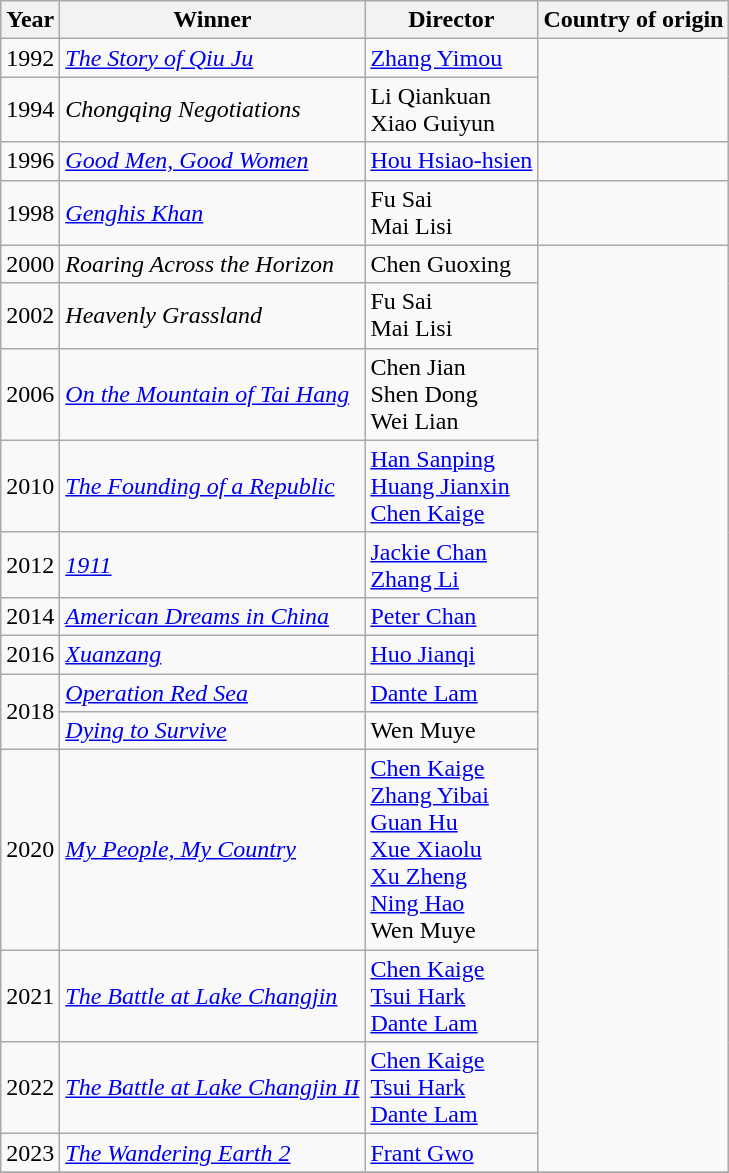<table class="wikitable">
<tr>
<th>Year</th>
<th>Winner</th>
<th>Director</th>
<th>Country of origin</th>
</tr>
<tr>
<td>1992</td>
<td><em><a href='#'>The Story of Qiu Ju</a></em></td>
<td><a href='#'>Zhang Yimou</a></td>
<td rowspan=2></td>
</tr>
<tr>
<td>1994</td>
<td><em>Chongqing Negotiations</em></td>
<td>Li Qiankuan<br>Xiao Guiyun</td>
</tr>
<tr>
<td>1996</td>
<td><em><a href='#'>Good Men, Good Women</a></em></td>
<td><a href='#'>Hou Hsiao-hsien</a></td>
<td></td>
</tr>
<tr>
<td>1998</td>
<td><em><a href='#'>Genghis Khan</a></em></td>
<td>Fu Sai<br>Mai Lisi</td>
<td></td>
</tr>
<tr>
<td>2000</td>
<td><em>Roaring Across the Horizon</em></td>
<td>Chen Guoxing</td>
<td rowspan=13></td>
</tr>
<tr>
<td>2002</td>
<td><em>Heavenly Grassland</em></td>
<td>Fu Sai<br>Mai Lisi</td>
</tr>
<tr>
<td>2006</td>
<td><em><a href='#'>On the Mountain of Tai Hang</a></em></td>
<td>Chen Jian<br>Shen Dong<br>Wei Lian</td>
</tr>
<tr>
<td>2010</td>
<td><em><a href='#'>The Founding of a Republic</a></em></td>
<td><a href='#'>Han Sanping</a><br><a href='#'>Huang Jianxin</a><br><a href='#'>Chen Kaige</a></td>
</tr>
<tr>
<td>2012</td>
<td><em><a href='#'>1911</a></em></td>
<td><a href='#'>Jackie Chan</a><br><a href='#'>Zhang Li</a></td>
</tr>
<tr>
<td>2014</td>
<td><em><a href='#'>American Dreams in China</a></em></td>
<td><a href='#'>Peter Chan</a></td>
</tr>
<tr>
<td>2016</td>
<td><em><a href='#'>Xuanzang</a></em></td>
<td><a href='#'>Huo Jianqi</a></td>
</tr>
<tr>
<td rowspan=2>2018</td>
<td><em><a href='#'>Operation Red Sea</a></em></td>
<td><a href='#'>Dante Lam</a></td>
</tr>
<tr>
<td><em><a href='#'>Dying to Survive</a></em></td>
<td>Wen Muye</td>
</tr>
<tr>
<td>2020</td>
<td><em><a href='#'>My People, My Country</a></em></td>
<td><a href='#'>Chen Kaige</a><br><a href='#'>Zhang Yibai</a><br> <a href='#'>Guan Hu</a><br> <a href='#'>Xue Xiaolu</a><br> <a href='#'>Xu Zheng</a><br> <a href='#'>Ning Hao</a><br> Wen Muye</td>
</tr>
<tr>
<td>2021</td>
<td><em><a href='#'>The Battle at Lake Changjin</a></em></td>
<td><a href='#'>Chen Kaige</a><br><a href='#'>Tsui Hark</a><br> <a href='#'>Dante Lam</a></td>
</tr>
<tr>
<td>2022</td>
<td><em><a href='#'>The Battle at Lake Changjin II</a></em></td>
<td><a href='#'>Chen Kaige</a><br><a href='#'>Tsui Hark</a><br> <a href='#'>Dante Lam</a></td>
</tr>
<tr>
<td>2023</td>
<td><em><a href='#'>The Wandering Earth 2</a></em></td>
<td><a href='#'>Frant Gwo</a></td>
</tr>
<tr>
</tr>
</table>
